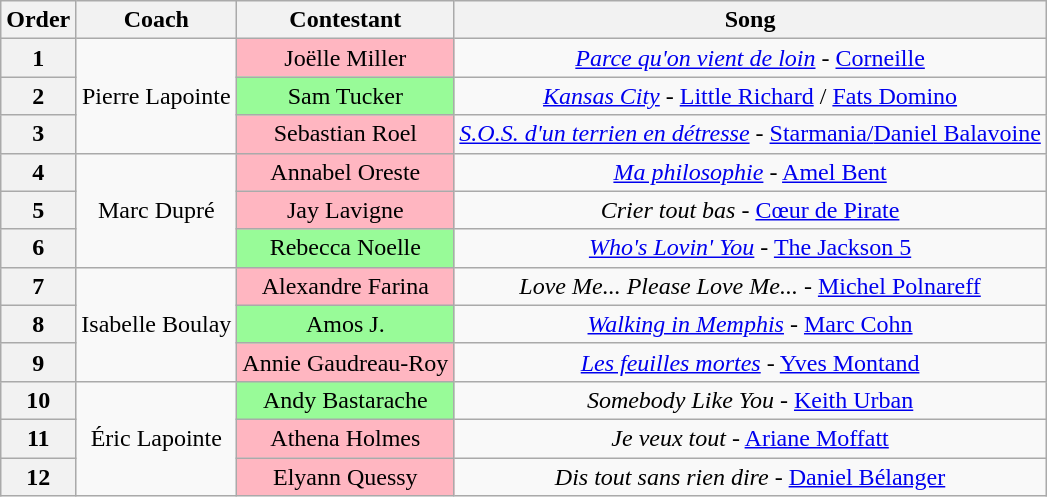<table class="wikitable sortable" style="text-align: center; width: 40 %;">
<tr>
<th>Order</th>
<th>Coach</th>
<th>Contestant</th>
<th>Song</th>
</tr>
<tr>
<th><strong>1</strong></th>
<td rowspan="3">Pierre Lapointe</td>
<td style="background:lightpink">Joëlle Miller</td>
<td><em><a href='#'>Parce qu'on vient de loin</a></em> <em>-</em> <a href='#'>Corneille</a></td>
</tr>
<tr>
<th><strong>2</strong></th>
<td style="background:palegreen">Sam Tucker</td>
<td><em><a href='#'>Kansas City</a></em> - <a href='#'>Little Richard</a> / <a href='#'>Fats Domino</a></td>
</tr>
<tr>
<th><strong>3</strong></th>
<td style="background:lightpink">Sebastian Roel</td>
<td><em><a href='#'>S.O.S. d'un terrien en détresse</a></em> <em>-</em> <a href='#'>Starmania/</a><a href='#'>Daniel Balavoine</a></td>
</tr>
<tr>
<th><strong>4</strong></th>
<td rowspan="3">Marc Dupré</td>
<td style="background:lightpink">Annabel Oreste</td>
<td><em><a href='#'>Ma philosophie</a></em> - <a href='#'>Amel Bent</a></td>
</tr>
<tr>
<th><strong>5</strong></th>
<td style="background:lightpink">Jay Lavigne</td>
<td><em>Crier tout bas</em> <em>-</em> <a href='#'>Cœur de Pirate</a></td>
</tr>
<tr>
<th><strong>6</strong></th>
<td style="background:palegreen">Rebecca Noelle</td>
<td><em><a href='#'>Who's Lovin' You</a></em> - <a href='#'>The Jackson 5</a></td>
</tr>
<tr>
<th><strong>7</strong></th>
<td rowspan="3">Isabelle Boulay</td>
<td style="background:lightpink">Alexandre Farina</td>
<td><em>Love Me... Please Love Me...</em> - <a href='#'>Michel Polnareff</a></td>
</tr>
<tr>
<th><strong>8</strong></th>
<td style="background:palegreen">Amos J.</td>
<td><em><a href='#'>Walking in Memphis</a></em> - <a href='#'>Marc Cohn</a></td>
</tr>
<tr>
<th><strong>9</strong></th>
<td style="background:lightpink">Annie Gaudreau-Roy</td>
<td><em><a href='#'>Les feuilles mortes</a></em> <em>-</em> <a href='#'>Yves Montand</a></td>
</tr>
<tr>
<th><strong>10</strong></th>
<td rowspan="3">Éric Lapointe</td>
<td style="background:palegreen">Andy Bastarache</td>
<td><em>Somebody Like You</em> - <a href='#'>Keith Urban</a></td>
</tr>
<tr>
<th><strong>11</strong></th>
<td style="background:lightpink">Athena Holmes</td>
<td><em>Je veux tout</em> <em>-</em> <a href='#'>Ariane Moffatt</a></td>
</tr>
<tr>
<th><strong>12</strong></th>
<td style="background:lightpink">Elyann Quessy</td>
<td><em>Dis tout sans rien dire</em> - <a href='#'>Daniel Bélanger</a></td>
</tr>
</table>
